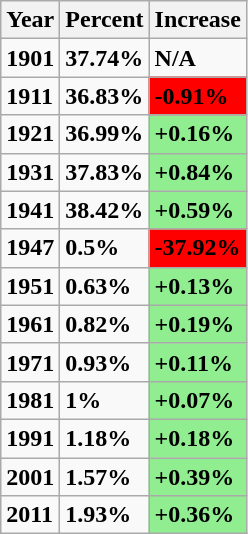<table class="wikitable">
<tr>
<th><strong>Year</strong></th>
<th><strong>Percent</strong></th>
<th><strong>Increase</strong></th>
</tr>
<tr>
<td><strong>1901</strong></td>
<td><strong>37.74%</strong></td>
<td><strong>N/A</strong></td>
</tr>
<tr>
<td><strong>1911</strong></td>
<td><strong>36.83%</strong></td>
<td style="background: red"><strong>-0.91%</strong></td>
</tr>
<tr>
<td><strong>1921</strong></td>
<td><strong>36.99%</strong></td>
<td style="background: lightgreen"><strong>+0.16%</strong></td>
</tr>
<tr>
<td><strong>1931</strong></td>
<td><strong>37.83%</strong></td>
<td style="background: lightgreen"><strong>+0.84%</strong></td>
</tr>
<tr>
<td><strong>1941</strong></td>
<td><strong>38.42%</strong></td>
<td style="background: lightgreen"><strong>+0.59%</strong></td>
</tr>
<tr>
<td><strong>1947</strong></td>
<td><strong>0.5%</strong></td>
<td style="background: red"><strong>-37.92%</strong></td>
</tr>
<tr>
<td><strong>1951</strong></td>
<td><strong>0.63%</strong></td>
<td style="background: lightgreen"><strong>+0.13%</strong></td>
</tr>
<tr>
<td><strong>1961</strong></td>
<td><strong>0.82%</strong></td>
<td style="background: lightgreen"><strong>+0.19%</strong></td>
</tr>
<tr>
<td><strong>1971</strong></td>
<td><strong>0.93%</strong></td>
<td style="background: lightgreen"><strong>+0.11%</strong></td>
</tr>
<tr>
<td><strong>1981</strong></td>
<td><strong>1%</strong></td>
<td style="background: lightgreen"><strong>+0.07%</strong></td>
</tr>
<tr>
<td><strong>1991</strong></td>
<td><strong>1.18%</strong></td>
<td style="background: lightgreen"><strong>+0.18%</strong></td>
</tr>
<tr>
<td><strong>2001</strong></td>
<td><strong>1.57%</strong></td>
<td style="background: lightgreen"><strong>+0.39%</strong></td>
</tr>
<tr>
<td><strong>2011</strong></td>
<td><strong>1.93%</strong></td>
<td style="background: lightgreen"><strong>+0.36%</strong></td>
</tr>
</table>
